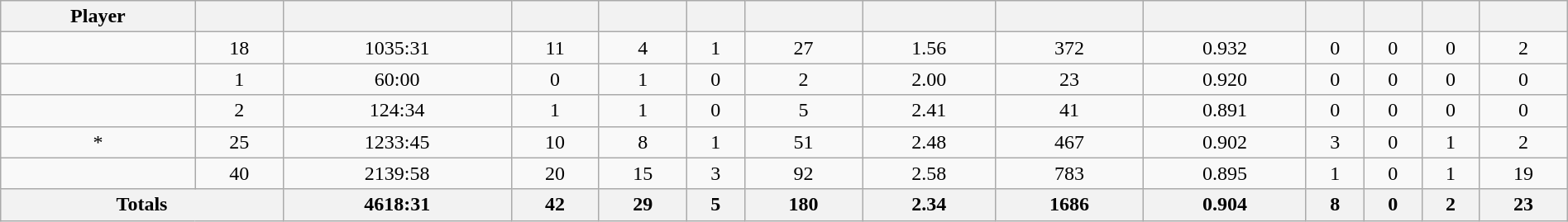<table class="wikitable sortable" style="width:100%; text-align:center;">
<tr>
<th>Player</th>
<th></th>
<th></th>
<th></th>
<th></th>
<th></th>
<th></th>
<th></th>
<th></th>
<th></th>
<th></th>
<th></th>
<th></th>
<th></th>
</tr>
<tr>
<td></td>
<td>18</td>
<td>1035:31</td>
<td>11</td>
<td>4</td>
<td>1</td>
<td>27</td>
<td>1.56</td>
<td>372</td>
<td>0.932</td>
<td>0</td>
<td>0</td>
<td>0</td>
<td>2</td>
</tr>
<tr>
<td></td>
<td>1</td>
<td>60:00</td>
<td>0</td>
<td>1</td>
<td>0</td>
<td>2</td>
<td>2.00</td>
<td>23</td>
<td>0.920</td>
<td>0</td>
<td>0</td>
<td>0</td>
<td>0</td>
</tr>
<tr>
<td></td>
<td>2</td>
<td>124:34</td>
<td>1</td>
<td>1</td>
<td>0</td>
<td>5</td>
<td>2.41</td>
<td>41</td>
<td>0.891</td>
<td>0</td>
<td>0</td>
<td>0</td>
<td>0</td>
</tr>
<tr>
<td>*</td>
<td>25</td>
<td>1233:45</td>
<td>10</td>
<td>8</td>
<td>1</td>
<td>51</td>
<td>2.48</td>
<td>467</td>
<td>0.902</td>
<td>3</td>
<td>0</td>
<td>1</td>
<td>2</td>
</tr>
<tr>
<td></td>
<td>40</td>
<td>2139:58</td>
<td>20</td>
<td>15</td>
<td>3</td>
<td>92</td>
<td>2.58</td>
<td>783</td>
<td>0.895</td>
<td>1</td>
<td>0</td>
<td>1</td>
<td>19</td>
</tr>
<tr class="unsortable">
<th colspan=2>Totals</th>
<th>4618:31</th>
<th>42</th>
<th>29</th>
<th>5</th>
<th>180</th>
<th>2.34</th>
<th>1686</th>
<th>0.904</th>
<th>8</th>
<th>0</th>
<th>2</th>
<th>23</th>
</tr>
</table>
